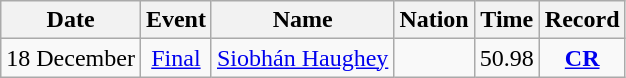<table class="wikitable" style=text-align:center>
<tr>
<th>Date</th>
<th>Event</th>
<th>Name</th>
<th>Nation</th>
<th>Time</th>
<th>Record</th>
</tr>
<tr>
<td>18 December</td>
<td><a href='#'>Final</a></td>
<td align=left><a href='#'>Siobhán Haughey</a></td>
<td align=left></td>
<td>50.98</td>
<td><strong><a href='#'>CR</a></strong></td>
</tr>
</table>
